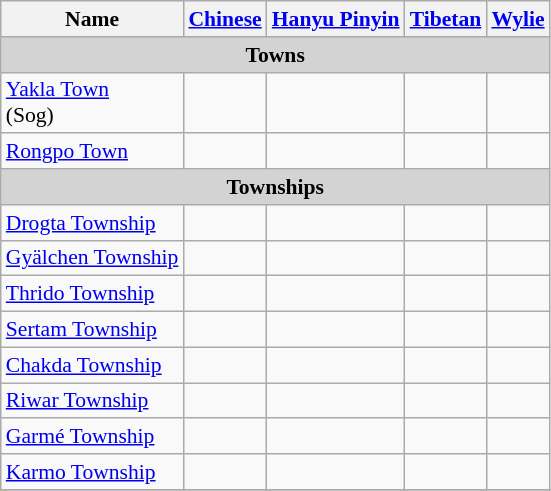<table class="wikitable"  style="font-size:90%;" align=center>
<tr>
<th>Name</th>
<th><a href='#'>Chinese</a></th>
<th><a href='#'>Hanyu Pinyin</a></th>
<th><a href='#'>Tibetan</a></th>
<th><a href='#'>Wylie</a></th>
</tr>
<tr --------->
<td colspan="5"  style="text-align:center; background:#d3d3d3;"><strong>Towns</strong></td>
</tr>
<tr --------->
<td><a href='#'>Yakla Town</a><br>(Sog)</td>
<td></td>
<td></td>
<td></td>
<td></td>
</tr>
<tr>
<td><a href='#'>Rongpo Town</a></td>
<td></td>
<td></td>
<td></td>
<td></td>
</tr>
<tr --------->
<td colspan="5"  style="text-align:center; background:#d3d3d3;"><strong>Townships</strong></td>
</tr>
<tr --------->
<td><a href='#'>Drogta Township</a></td>
<td></td>
<td></td>
<td></td>
<td></td>
</tr>
<tr>
<td><a href='#'>Gyälchen Township</a></td>
<td></td>
<td></td>
<td></td>
<td></td>
</tr>
<tr>
<td><a href='#'>Thrido Township</a></td>
<td></td>
<td></td>
<td></td>
<td></td>
</tr>
<tr>
<td><a href='#'>Sertam Township</a></td>
<td></td>
<td></td>
<td></td>
<td></td>
</tr>
<tr>
<td><a href='#'>Chakda Township</a></td>
<td></td>
<td></td>
<td></td>
<td></td>
</tr>
<tr>
<td><a href='#'>Riwar Township</a></td>
<td></td>
<td></td>
<td></td>
<td></td>
</tr>
<tr>
<td><a href='#'>Garmé Township</a></td>
<td></td>
<td></td>
<td></td>
<td></td>
</tr>
<tr>
<td><a href='#'>Karmo Township</a></td>
<td></td>
<td></td>
<td></td>
<td></td>
</tr>
<tr>
</tr>
</table>
